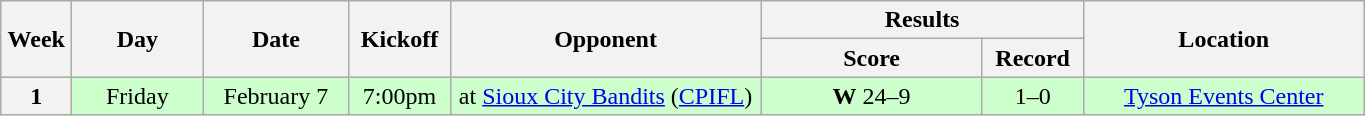<table class="wikitable">
<tr>
<th rowspan="2" width="40">Week</th>
<th rowspan="2" width="80">Day</th>
<th rowspan="2" width="90">Date</th>
<th rowspan="2" width="60">Kickoff</th>
<th rowspan="2" width="200">Opponent</th>
<th colspan="2" width="200">Results</th>
<th rowspan="2" width="180">Location</th>
</tr>
<tr>
<th width="140">Score</th>
<th width="60">Record</th>
</tr>
<tr align="center" bgcolor="#CCFFCC">
<th>1</th>
<td>Friday</td>
<td>February 7</td>
<td>7:00pm</td>
<td>at <a href='#'>Sioux City Bandits</a> (<a href='#'>CPIFL</a>)</td>
<td><strong>W</strong> 24–9</td>
<td>1–0</td>
<td><a href='#'>Tyson Events Center</a></td>
</tr>
</table>
